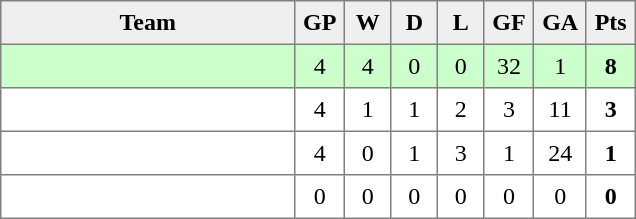<table style=border-collapse:collapse border=1 cellspacing=0 cellpadding=5>
<tr align=center bgcolor=#efefef>
<th width=185>Team</th>
<th width=20>GP</th>
<th width=20>W</th>
<th width=20>D</th>
<th width=20>L</th>
<th width=20>GF</th>
<th width=20>GA</th>
<th width=20>Pts</th>
</tr>
<tr bgcolor=#ccffcc align=center>
<td style="text-align:left;"></td>
<td>4</td>
<td>4</td>
<td>0</td>
<td>0</td>
<td>32</td>
<td>1</td>
<td><strong>8</strong></td>
</tr>
<tr align=center>
<td style="text-align:left;"></td>
<td>4</td>
<td>1</td>
<td>1</td>
<td>2</td>
<td>3</td>
<td>11</td>
<td><strong>3</strong></td>
</tr>
<tr align=center>
<td style="text-align:left;"></td>
<td>4</td>
<td>0</td>
<td>1</td>
<td>3</td>
<td>1</td>
<td>24</td>
<td><strong>1</strong></td>
</tr>
<tr align=center>
<td style="text-align:left;"></td>
<td>0</td>
<td>0</td>
<td>0</td>
<td>0</td>
<td>0</td>
<td>0</td>
<td><strong>0</strong></td>
</tr>
</table>
